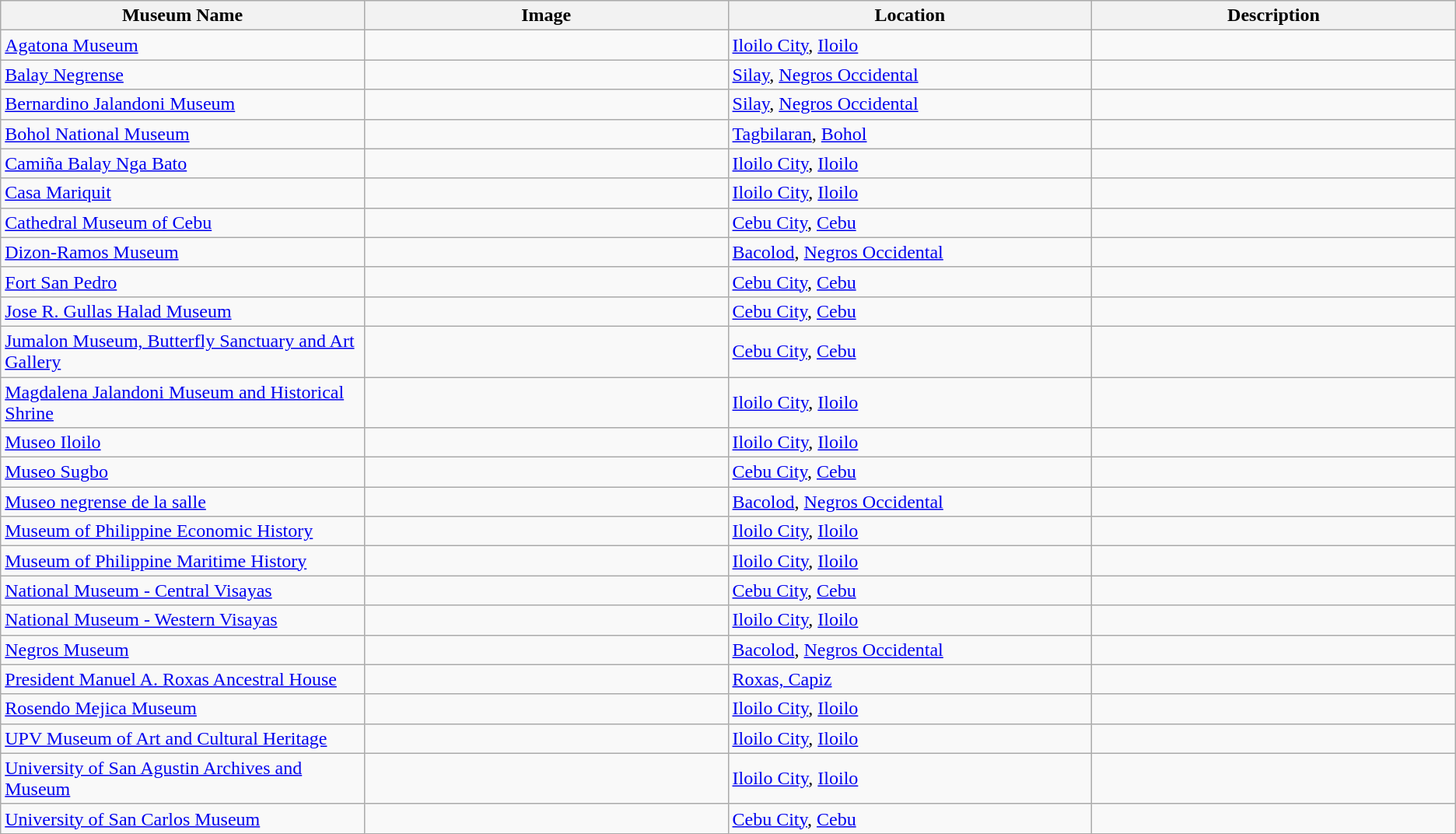<table class="wikitable sortable">
<tr>
<th style="width:20%;">Museum Name</th>
<th style="width:20%;">Image</th>
<th style="width:20%;">Location</th>
<th style="width:20%;">Description</th>
</tr>
<tr>
<td><a href='#'>Agatona Museum</a></td>
<td></td>
<td><a href='#'>Iloilo City</a>, <a href='#'>Iloilo</a></td>
<td></td>
</tr>
<tr>
<td><a href='#'>Balay Negrense</a></td>
<td></td>
<td><a href='#'>Silay</a>, <a href='#'>Negros Occidental</a></td>
<td></td>
</tr>
<tr>
<td><a href='#'>Bernardino Jalandoni Museum</a></td>
<td></td>
<td><a href='#'>Silay</a>, <a href='#'>Negros Occidental</a></td>
<td></td>
</tr>
<tr>
<td><a href='#'>Bohol National Museum</a></td>
<td></td>
<td><a href='#'>Tagbilaran</a>, <a href='#'>Bohol</a></td>
<td></td>
</tr>
<tr>
<td><a href='#'>Camiña Balay Nga Bato</a></td>
<td></td>
<td><a href='#'>Iloilo City</a>, <a href='#'>Iloilo</a></td>
<td></td>
</tr>
<tr>
<td><a href='#'>Casa Mariquit</a></td>
<td></td>
<td><a href='#'>Iloilo City</a>, <a href='#'>Iloilo</a></td>
<td></td>
</tr>
<tr>
<td><a href='#'>Cathedral Museum of Cebu</a></td>
<td></td>
<td><a href='#'>Cebu City</a>, <a href='#'>Cebu</a></td>
<td></td>
</tr>
<tr>
<td><a href='#'>Dizon-Ramos Museum</a></td>
<td></td>
<td><a href='#'>Bacolod</a>, <a href='#'>Negros Occidental</a></td>
<td></td>
</tr>
<tr>
<td><a href='#'>Fort San Pedro</a></td>
<td></td>
<td><a href='#'>Cebu City</a>, <a href='#'>Cebu</a></td>
<td></td>
</tr>
<tr>
<td><a href='#'>Jose R. Gullas Halad Museum</a></td>
<td></td>
<td><a href='#'>Cebu City</a>, <a href='#'>Cebu</a></td>
<td></td>
</tr>
<tr>
<td><a href='#'>Jumalon Museum, Butterfly Sanctuary and Art Gallery</a></td>
<td></td>
<td><a href='#'>Cebu City</a>, <a href='#'>Cebu</a></td>
<td></td>
</tr>
<tr>
<td><a href='#'>Magdalena Jalandoni Museum and Historical Shrine</a></td>
<td></td>
<td><a href='#'>Iloilo City</a>, <a href='#'>Iloilo</a></td>
<td></td>
</tr>
<tr>
<td><a href='#'>Museo Iloilo</a></td>
<td></td>
<td><a href='#'>Iloilo City</a>, <a href='#'>Iloilo</a></td>
<td></td>
</tr>
<tr>
<td><a href='#'>Museo Sugbo</a></td>
<td></td>
<td><a href='#'>Cebu City</a>, <a href='#'>Cebu</a></td>
<td></td>
</tr>
<tr>
<td><a href='#'>Museo negrense de la salle</a></td>
<td></td>
<td><a href='#'>Bacolod</a>, <a href='#'>Negros Occidental</a></td>
<td></td>
</tr>
<tr>
<td><a href='#'>Museum of Philippine Economic History</a></td>
<td></td>
<td><a href='#'>Iloilo City</a>, <a href='#'>Iloilo</a></td>
<td></td>
</tr>
<tr>
<td><a href='#'>Museum of Philippine Maritime History</a></td>
<td></td>
<td><a href='#'>Iloilo City</a>, <a href='#'>Iloilo</a></td>
<td></td>
</tr>
<tr>
<td><a href='#'>National Museum - Central Visayas</a></td>
<td></td>
<td><a href='#'>Cebu City</a>, <a href='#'>Cebu</a></td>
<td></td>
</tr>
<tr>
<td><a href='#'>National Museum - Western Visayas</a></td>
<td></td>
<td><a href='#'>Iloilo City</a>, <a href='#'>Iloilo</a></td>
<td></td>
</tr>
<tr>
<td><a href='#'>Negros Museum</a></td>
<td></td>
<td><a href='#'>Bacolod</a>, <a href='#'>Negros Occidental</a></td>
<td></td>
</tr>
<tr>
<td><a href='#'>President Manuel A. Roxas Ancestral House</a></td>
<td></td>
<td><a href='#'>Roxas, Capiz</a></td>
<td></td>
</tr>
<tr>
<td><a href='#'>Rosendo Mejica Museum</a></td>
<td></td>
<td><a href='#'>Iloilo City</a>, <a href='#'>Iloilo</a></td>
<td></td>
</tr>
<tr>
<td><a href='#'>UPV Museum of Art and Cultural Heritage</a></td>
<td></td>
<td><a href='#'>Iloilo City</a>, <a href='#'>Iloilo</a></td>
<td></td>
</tr>
<tr>
<td><a href='#'>University of San Agustin Archives and Museum</a></td>
<td></td>
<td><a href='#'>Iloilo City</a>, <a href='#'>Iloilo</a></td>
<td></td>
</tr>
<tr>
<td><a href='#'>University of San Carlos Museum</a></td>
<td></td>
<td><a href='#'>Cebu City</a>, <a href='#'>Cebu</a></td>
<td></td>
</tr>
</table>
